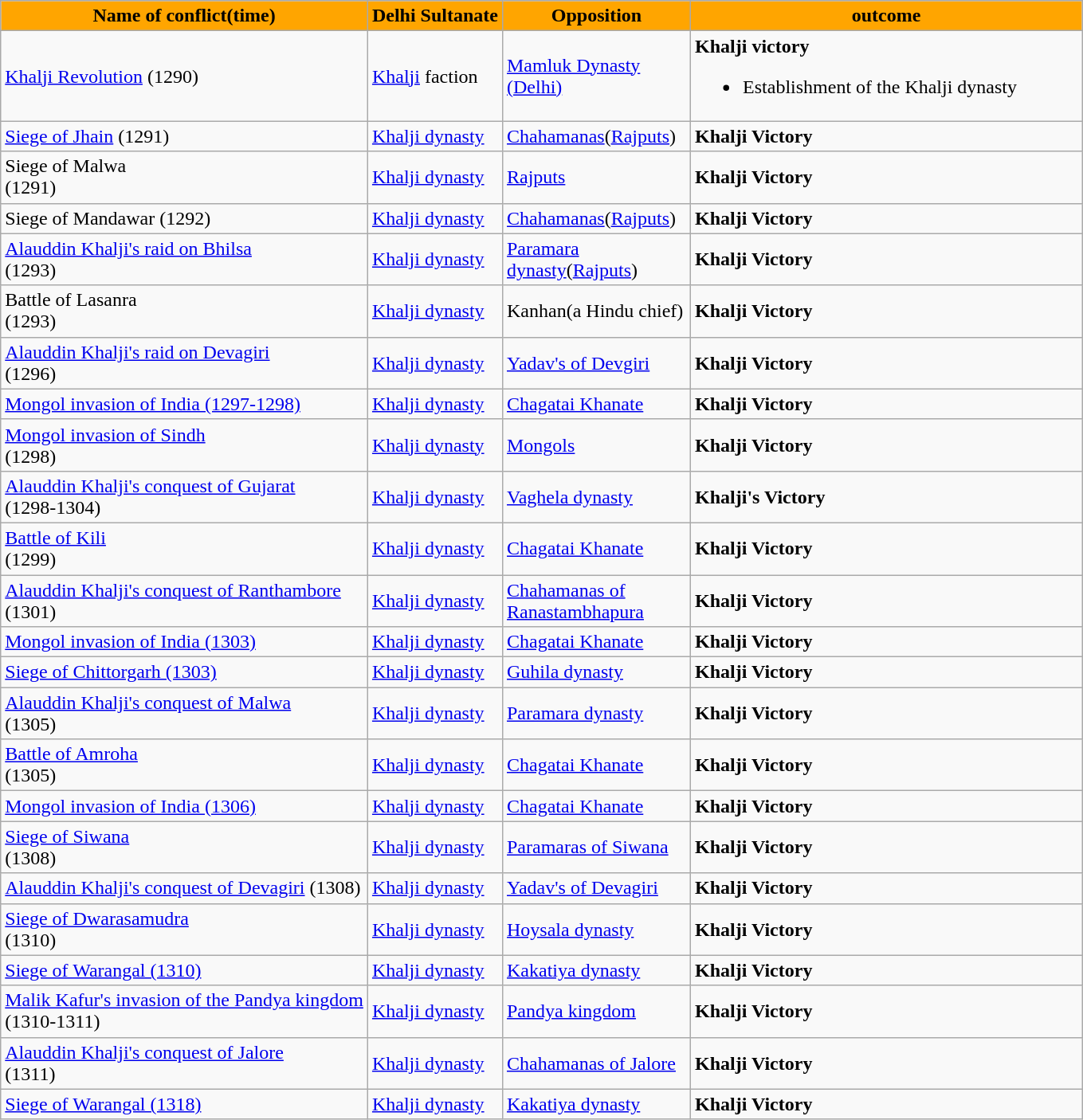<table class="wikitable">
<tr>
<th style=" background:orange;"><span>Name of conflict(time)</span></th>
<th style="background:orange;widh:150px;"><span>Delhi Sultanate</span></th>
<th style="background:orange;width:150px;"><span> Opposition</span></th>
<th style="background:orange;width:320px;"><span> outcome</span></th>
</tr>
<tr>
<td><a href='#'>Khalji Revolution</a> (1290)</td>
<td><a href='#'>Khalji</a> faction</td>
<td><a href='#'>Mamluk Dynasty (Delhi)</a></td>
<td><strong>Khalji victory</strong><br><ul><li>Establishment of the Khalji dynasty</li></ul></td>
</tr>
<tr>
<td><a href='#'>Siege of Jhain</a> (1291)</td>
<td><a href='#'>Khalji dynasty</a></td>
<td><a href='#'>Chahamanas</a>(<a href='#'>Rajputs</a>)</td>
<td><strong>Khalji Victory</strong></td>
</tr>
<tr>
<td>Siege of Malwa<br>(1291)</td>
<td><a href='#'>Khalji dynasty</a></td>
<td><a href='#'>Rajputs</a></td>
<td><strong>Khalji Victory</strong></td>
</tr>
<tr>
<td>Siege of Mandawar (1292)</td>
<td><a href='#'>Khalji dynasty</a></td>
<td><a href='#'>Chahamanas</a>(<a href='#'>Rajputs</a>)</td>
<td><strong>Khalji Victory</strong></td>
</tr>
<tr>
<td><a href='#'>Alauddin Khalji's raid on Bhilsa</a><br>(1293)</td>
<td><a href='#'>Khalji dynasty</a></td>
<td><a href='#'>Paramara dynasty</a>(<a href='#'>Rajputs</a>)</td>
<td><strong>Khalji Victory</strong></td>
</tr>
<tr>
<td>Battle of Lasanra<br>(1293)</td>
<td><a href='#'>Khalji dynasty</a></td>
<td>Kanhan(a Hindu chief)</td>
<td><strong>Khalji Victory</strong></td>
</tr>
<tr>
<td><a href='#'>Alauddin Khalji's raid on Devagiri</a><br>(1296)</td>
<td><a href='#'>Khalji dynasty</a></td>
<td><a href='#'>Yadav's of Devgiri</a></td>
<td><strong>Khalji Victory</strong></td>
</tr>
<tr>
<td><a href='#'>Mongol invasion of India (1297-1298)</a></td>
<td><a href='#'>Khalji dynasty</a></td>
<td><a href='#'>Chagatai Khanate</a></td>
<td><strong>Khalji Victory</strong></td>
</tr>
<tr>
<td><a href='#'>Mongol invasion of Sindh</a><br>(1298)</td>
<td><a href='#'>Khalji dynasty</a></td>
<td><a href='#'>Mongols</a></td>
<td><strong>Khalji Victory</strong></td>
</tr>
<tr>
<td><a href='#'>Alauddin Khalji's conquest of Gujarat</a><br>(1298-1304)</td>
<td><a href='#'>Khalji dynasty</a></td>
<td><a href='#'>Vaghela dynasty</a></td>
<td><strong>Khalji's Victory</strong></td>
</tr>
<tr>
<td><a href='#'>Battle of Kili</a><br>(1299)</td>
<td><a href='#'>Khalji dynasty</a></td>
<td><a href='#'>Chagatai Khanate</a></td>
<td><strong>Khalji Victory</strong></td>
</tr>
<tr>
<td><a href='#'>Alauddin Khalji's conquest of Ranthambore</a><br>(1301)</td>
<td><a href='#'>Khalji dynasty</a></td>
<td><a href='#'>Chahamanas of Ranastambhapura</a></td>
<td><strong>Khalji Victory</strong></td>
</tr>
<tr>
<td><a href='#'>Mongol invasion of India (1303)</a></td>
<td><a href='#'>Khalji dynasty</a></td>
<td><a href='#'>Chagatai Khanate</a></td>
<td><strong>Khalji Victory</strong></td>
</tr>
<tr>
<td><a href='#'>Siege of Chittorgarh (1303)</a></td>
<td><a href='#'>Khalji dynasty</a></td>
<td><a href='#'>Guhila dynasty</a></td>
<td><strong>Khalji Victory</strong></td>
</tr>
<tr>
<td><a href='#'>Alauddin Khalji's conquest of Malwa</a><br>(1305)</td>
<td><a href='#'>Khalji dynasty</a></td>
<td><a href='#'>Paramara dynasty</a></td>
<td><strong>Khalji Victory</strong></td>
</tr>
<tr>
<td><a href='#'>Battle of Amroha</a><br>(1305)</td>
<td><a href='#'>Khalji dynasty</a></td>
<td><a href='#'>Chagatai Khanate</a></td>
<td><strong>Khalji Victory</strong></td>
</tr>
<tr>
<td><a href='#'>Mongol invasion of India (1306)</a></td>
<td><a href='#'>Khalji dynasty</a></td>
<td><a href='#'>Chagatai Khanate</a></td>
<td><strong>Khalji Victory</strong></td>
</tr>
<tr>
<td><a href='#'>Siege of Siwana</a><br>(1308)</td>
<td><a href='#'>Khalji dynasty</a></td>
<td><a href='#'>Paramaras of Siwana</a></td>
<td><strong>Khalji Victory</strong></td>
</tr>
<tr>
<td><a href='#'>Alauddin Khalji's conquest of Devagiri</a> (1308)</td>
<td><a href='#'>Khalji dynasty</a></td>
<td><a href='#'>Yadav's of Devagiri</a></td>
<td><strong>Khalji Victory</strong></td>
</tr>
<tr>
<td><a href='#'>Siege of Dwarasamudra</a><br>(1310)</td>
<td><a href='#'>Khalji dynasty</a></td>
<td><a href='#'>Hoysala dynasty</a></td>
<td><strong>Khalji Victory</strong></td>
</tr>
<tr>
<td><a href='#'>Siege of Warangal (1310)</a></td>
<td><a href='#'>Khalji dynasty</a></td>
<td><a href='#'>Kakatiya dynasty</a></td>
<td><strong>Khalji Victory</strong></td>
</tr>
<tr>
<td><a href='#'>Malik Kafur's invasion of the Pandya kingdom</a><br>(1310-1311)</td>
<td><a href='#'>Khalji dynasty</a></td>
<td><a href='#'>Pandya kingdom</a></td>
<td><strong>Khalji Victory</strong></td>
</tr>
<tr>
<td><a href='#'>Alauddin Khalji's conquest of Jalore</a><br>(1311)</td>
<td><a href='#'>Khalji dynasty</a></td>
<td><a href='#'>Chahamanas of Jalore</a></td>
<td><strong>Khalji Victory</strong></td>
</tr>
<tr>
<td><a href='#'>Siege of Warangal (1318)</a></td>
<td><a href='#'>Khalji dynasty</a></td>
<td><a href='#'>Kakatiya dynasty</a></td>
<td><strong>Khalji Victory</strong></td>
</tr>
</table>
